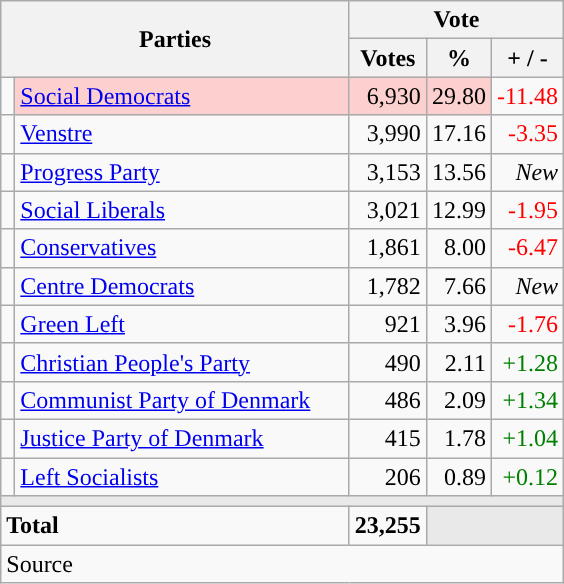<table class="wikitable" style="text-align:right;">
<tr>
<th style="text-align:centre;" rowspan="2" colspan="2" width="225">Parties</th>
<th colspan="3">Vote</th>
</tr>
<tr>
<th width="15">Votes</th>
<th width="15">%</th>
<th width="15">+ / -</th>
</tr>
<tr>
<td width="2" style="color:inherit;background:"></td>
<td bgcolor=#fbd0ce  align="left"><a href='#'>Social Democrats</a></td>
<td bgcolor=#fbd0ce>6,930</td>
<td bgcolor=#fbd0ce>29.80</td>
<td style=color:red;>-11.48</td>
</tr>
<tr>
<td width="2" style="color:inherit;background:"></td>
<td align="left"><a href='#'>Venstre</a></td>
<td>3,990</td>
<td>17.16</td>
<td style=color:red;>-3.35</td>
</tr>
<tr>
<td width="2" style="color:inherit;background:"></td>
<td align="left"><a href='#'>Progress Party</a></td>
<td>3,153</td>
<td>13.56</td>
<td><em>New</em></td>
</tr>
<tr>
<td width="2" style="color:inherit;background:"></td>
<td align="left"><a href='#'>Social Liberals</a></td>
<td>3,021</td>
<td>12.99</td>
<td style=color:red;>-1.95</td>
</tr>
<tr>
<td width="2" style="color:inherit;background:"></td>
<td align="left"><a href='#'>Conservatives</a></td>
<td>1,861</td>
<td>8.00</td>
<td style=color:red;>-6.47</td>
</tr>
<tr>
<td width="2" style="color:inherit;background:"></td>
<td align="left"><a href='#'>Centre Democrats</a></td>
<td>1,782</td>
<td>7.66</td>
<td><em>New</em></td>
</tr>
<tr>
<td width="2" style="color:inherit;background:"></td>
<td align="left"><a href='#'>Green Left</a></td>
<td>921</td>
<td>3.96</td>
<td style=color:red;>-1.76</td>
</tr>
<tr>
<td width="2" style="color:inherit;background:"></td>
<td align="left"><a href='#'>Christian People's Party</a></td>
<td>490</td>
<td>2.11</td>
<td style=color:green;>+1.28</td>
</tr>
<tr>
<td width="2" style="color:inherit;background:"></td>
<td align="left"><a href='#'>Communist Party of Denmark</a></td>
<td>486</td>
<td>2.09</td>
<td style=color:green;>+1.34</td>
</tr>
<tr>
<td width="2" style="color:inherit;background:"></td>
<td align="left"><a href='#'>Justice Party of Denmark</a></td>
<td>415</td>
<td>1.78</td>
<td style=color:green;>+1.04</td>
</tr>
<tr>
<td width="2" style="color:inherit;background:"></td>
<td align="left"><a href='#'>Left Socialists</a></td>
<td>206</td>
<td>0.89</td>
<td style=color:green;>+0.12</td>
</tr>
<tr>
<td colspan="7" bgcolor="#E9E9E9"></td>
</tr>
<tr>
<td align="left" colspan="2"><strong>Total</strong></td>
<td><strong>23,255</strong></td>
<td bgcolor="#E9E9E9" colspan="2"></td>
</tr>
<tr>
<td align="left" colspan="6">Source</td>
</tr>
</table>
